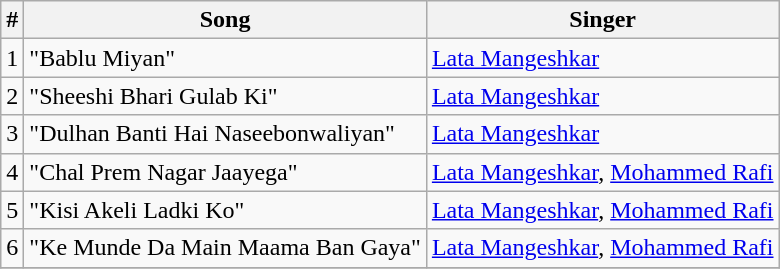<table class="wikitable">
<tr>
<th>#</th>
<th>Song</th>
<th>Singer</th>
</tr>
<tr>
<td>1</td>
<td>"Bablu Miyan"</td>
<td><a href='#'>Lata Mangeshkar</a></td>
</tr>
<tr>
<td>2</td>
<td>"Sheeshi Bhari Gulab Ki"</td>
<td><a href='#'>Lata Mangeshkar</a></td>
</tr>
<tr>
<td>3</td>
<td>"Dulhan Banti Hai Naseebonwaliyan"</td>
<td><a href='#'>Lata Mangeshkar</a></td>
</tr>
<tr>
<td>4</td>
<td>"Chal Prem Nagar Jaayega"</td>
<td><a href='#'>Lata Mangeshkar</a>, <a href='#'>Mohammed Rafi</a></td>
</tr>
<tr>
<td>5</td>
<td>"Kisi Akeli Ladki Ko"</td>
<td><a href='#'>Lata Mangeshkar</a>, <a href='#'>Mohammed Rafi</a></td>
</tr>
<tr>
<td>6</td>
<td>"Ke Munde Da Main Maama Ban Gaya"</td>
<td><a href='#'>Lata Mangeshkar</a>, <a href='#'>Mohammed Rafi</a></td>
</tr>
<tr>
</tr>
</table>
